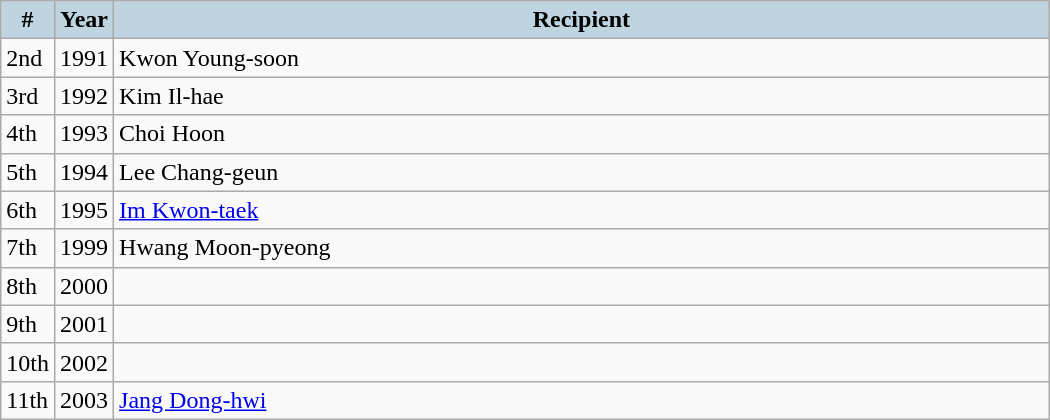<table class="wikitable" style="width:700px">
<tr>
<th style="background:#BED5E1; width:10px">#</th>
<th style="background:#BED5E1; width:10px">Year</th>
<th style="background:#BED5E1;">Recipient</th>
</tr>
<tr>
<td>2nd</td>
<td>1991</td>
<td>Kwon Young-soon</td>
</tr>
<tr>
<td>3rd</td>
<td>1992</td>
<td>Kim Il-hae</td>
</tr>
<tr>
<td>4th</td>
<td>1993</td>
<td>Choi Hoon</td>
</tr>
<tr>
<td>5th</td>
<td>1994</td>
<td>Lee Chang-geun</td>
</tr>
<tr>
<td>6th</td>
<td>1995</td>
<td><a href='#'>Im Kwon-taek</a></td>
</tr>
<tr>
<td>7th</td>
<td>1999</td>
<td>Hwang Moon-pyeong</td>
</tr>
<tr>
<td>8th</td>
<td>2000</td>
<td></td>
</tr>
<tr>
<td>9th</td>
<td>2001</td>
<td></td>
</tr>
<tr>
<td>10th</td>
<td>2002</td>
<td></td>
</tr>
<tr>
<td>11th</td>
<td>2003</td>
<td><a href='#'>Jang Dong-hwi</a></td>
</tr>
</table>
